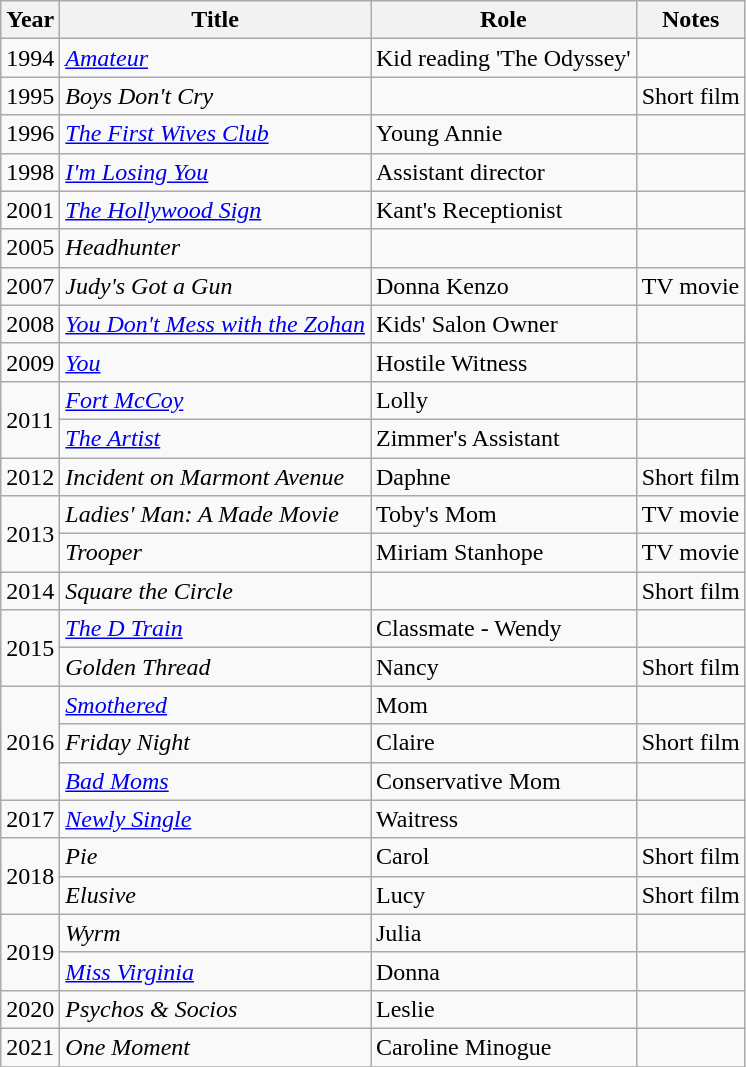<table class="wikitable sortable">
<tr>
<th>Year</th>
<th>Title</th>
<th>Role</th>
<th class="wikitable sortable">Notes</th>
</tr>
<tr>
<td>1994</td>
<td><em><a href='#'>Amateur</a></em></td>
<td>Kid reading 'The Odyssey'</td>
<td></td>
</tr>
<tr>
<td>1995</td>
<td><em>Boys Don't Cry</em></td>
<td></td>
<td>Short film</td>
</tr>
<tr>
<td>1996</td>
<td><em><a href='#'>The First Wives Club</a></em></td>
<td>Young Annie</td>
<td></td>
</tr>
<tr>
<td>1998</td>
<td><em><a href='#'>I'm Losing You</a></em></td>
<td>Assistant director</td>
<td></td>
</tr>
<tr>
<td>2001</td>
<td><em><a href='#'>The Hollywood Sign</a></em></td>
<td>Kant's Receptionist</td>
<td></td>
</tr>
<tr>
<td>2005</td>
<td><em>Headhunter</em></td>
<td></td>
<td></td>
</tr>
<tr>
<td>2007</td>
<td><em>Judy's Got a Gun</em></td>
<td>Donna Kenzo</td>
<td>TV movie</td>
</tr>
<tr>
<td>2008</td>
<td><em><a href='#'>You Don't Mess with the Zohan</a></em></td>
<td>Kids' Salon Owner</td>
<td></td>
</tr>
<tr>
<td>2009</td>
<td><em><a href='#'>You</a></em></td>
<td>Hostile Witness</td>
<td></td>
</tr>
<tr>
<td rowspan=2>2011</td>
<td><em><a href='#'>Fort McCoy</a></em></td>
<td>Lolly</td>
<td></td>
</tr>
<tr>
<td><em><a href='#'>The Artist</a></em></td>
<td>Zimmer's Assistant</td>
<td></td>
</tr>
<tr>
<td>2012</td>
<td><em>Incident on Marmont Avenue</em></td>
<td>Daphne</td>
<td>Short film</td>
</tr>
<tr>
<td rowspan=2>2013</td>
<td><em>Ladies' Man: A Made Movie</em></td>
<td>Toby's Mom</td>
<td>TV movie</td>
</tr>
<tr>
<td><em>Trooper</em></td>
<td>Miriam Stanhope</td>
<td>TV movie</td>
</tr>
<tr>
<td>2014</td>
<td><em>Square the Circle</em></td>
<td></td>
<td>Short film</td>
</tr>
<tr>
<td rowspan=2>2015</td>
<td><em><a href='#'>The D Train</a></em></td>
<td>Classmate - Wendy</td>
<td></td>
</tr>
<tr>
<td><em>Golden Thread</em></td>
<td>Nancy</td>
<td>Short film</td>
</tr>
<tr>
<td rowspan=3>2016</td>
<td><em><a href='#'>Smothered</a></em></td>
<td>Mom</td>
<td></td>
</tr>
<tr>
<td><em>Friday Night</em></td>
<td>Claire</td>
<td>Short film</td>
</tr>
<tr>
<td><em><a href='#'>Bad Moms</a></em></td>
<td>Conservative Mom</td>
<td></td>
</tr>
<tr>
<td>2017</td>
<td><em><a href='#'>Newly Single</a></em></td>
<td>Waitress</td>
<td></td>
</tr>
<tr>
<td rowspan=2>2018</td>
<td><em>Pie</em></td>
<td>Carol</td>
<td>Short film</td>
</tr>
<tr>
<td><em>Elusive</em></td>
<td>Lucy</td>
<td>Short film</td>
</tr>
<tr>
<td rowspan=2>2019</td>
<td><em>Wyrm</em></td>
<td>Julia</td>
<td></td>
</tr>
<tr>
<td><em><a href='#'>Miss Virginia</a></em></td>
<td>Donna</td>
<td></td>
</tr>
<tr>
<td>2020</td>
<td><em>Psychos & Socios</em></td>
<td>Leslie</td>
<td></td>
</tr>
<tr>
<td>2021</td>
<td><em>One Moment</em></td>
<td>Caroline Minogue</td>
<td></td>
</tr>
<tr>
</tr>
</table>
